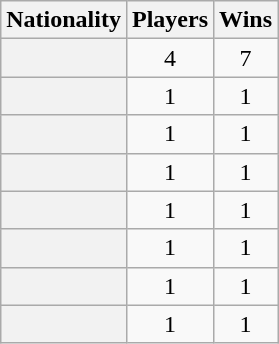<table class="wikitable plainrowheaders">
<tr>
<th scope="col">Nationality</th>
<th scope="col">Players</th>
<th scope="col">Wins</th>
</tr>
<tr>
<th scope="row"></th>
<td align="center">4</td>
<td align="center">7</td>
</tr>
<tr>
<th scope="row"></th>
<td align="center">1</td>
<td align="center">1</td>
</tr>
<tr>
<th scope="row"></th>
<td align="center">1</td>
<td align="center">1</td>
</tr>
<tr>
<th scope="row"></th>
<td align="center">1</td>
<td align="center">1</td>
</tr>
<tr>
<th scope="row"></th>
<td align="center">1</td>
<td align="center">1</td>
</tr>
<tr>
<th scope="row"></th>
<td align="center">1</td>
<td align="center">1</td>
</tr>
<tr>
<th scope="row"></th>
<td align="center">1</td>
<td align="center">1</td>
</tr>
<tr>
<th scope="row"></th>
<td align="center">1</td>
<td align="center">1</td>
</tr>
</table>
